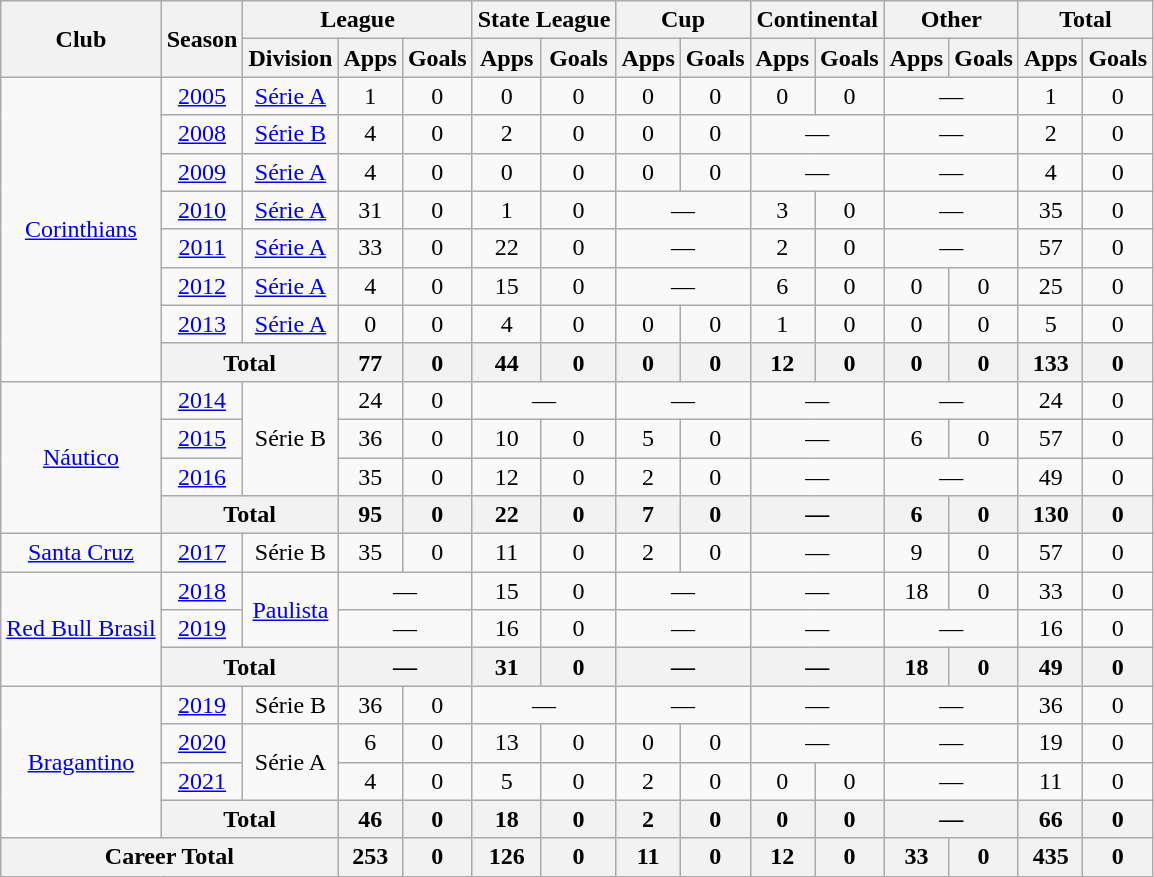<table class=wikitable style="text-align: center">
<tr>
<th rowspan="2">Club</th>
<th rowspan="2">Season</th>
<th colspan="3">League</th>
<th colspan="2">State League</th>
<th colspan="2">Cup</th>
<th colspan="2">Continental</th>
<th colspan="2">Other</th>
<th colspan="2">Total</th>
</tr>
<tr>
<th>Division</th>
<th>Apps</th>
<th>Goals</th>
<th>Apps</th>
<th>Goals</th>
<th>Apps</th>
<th>Goals</th>
<th>Apps</th>
<th>Goals</th>
<th>Apps</th>
<th>Goals</th>
<th>Apps</th>
<th>Goals</th>
</tr>
<tr>
<td rowspan="8"><a href='#'>Corinthians</a></td>
<td><a href='#'>2005</a></td>
<td><a href='#'>Série A</a></td>
<td>1</td>
<td>0</td>
<td>0</td>
<td>0</td>
<td>0</td>
<td>0</td>
<td>0</td>
<td>0</td>
<td colspan="2">—</td>
<td>1</td>
<td>0</td>
</tr>
<tr>
<td><a href='#'>2008</a></td>
<td><a href='#'>Série B</a></td>
<td>4</td>
<td>0</td>
<td>2</td>
<td>0</td>
<td>0</td>
<td>0</td>
<td colspan="2">—</td>
<td colspan="2">—</td>
<td>2</td>
<td>0</td>
</tr>
<tr>
<td><a href='#'>2009</a></td>
<td><a href='#'>Série A</a></td>
<td>4</td>
<td>0</td>
<td>0</td>
<td>0</td>
<td>0</td>
<td>0</td>
<td colspan="2">—</td>
<td colspan="2">—</td>
<td>4</td>
<td>0</td>
</tr>
<tr>
<td><a href='#'>2010</a></td>
<td><a href='#'>Série A</a></td>
<td>31</td>
<td>0</td>
<td>1</td>
<td>0</td>
<td colspan="2">—</td>
<td>3</td>
<td>0</td>
<td colspan="2">—</td>
<td>35</td>
<td>0</td>
</tr>
<tr>
<td><a href='#'>2011</a></td>
<td><a href='#'>Série A</a></td>
<td>33</td>
<td>0</td>
<td>22</td>
<td>0</td>
<td colspan="2">—</td>
<td>2</td>
<td>0</td>
<td colspan="2">—</td>
<td>57</td>
<td>0</td>
</tr>
<tr>
<td><a href='#'>2012</a></td>
<td><a href='#'>Série A</a></td>
<td>4</td>
<td>0</td>
<td>15</td>
<td>0</td>
<td colspan="2">—</td>
<td>6</td>
<td>0</td>
<td>0</td>
<td>0</td>
<td>25</td>
<td>0</td>
</tr>
<tr>
<td><a href='#'>2013</a></td>
<td><a href='#'>Série A</a></td>
<td>0</td>
<td>0</td>
<td>4</td>
<td>0</td>
<td>0</td>
<td>0</td>
<td>1</td>
<td>0</td>
<td>0</td>
<td>0</td>
<td>5</td>
<td>0</td>
</tr>
<tr>
<th colspan=2>Total</th>
<th>77</th>
<th>0</th>
<th>44</th>
<th>0</th>
<th>0</th>
<th>0</th>
<th>12</th>
<th>0</th>
<th>0</th>
<th>0</th>
<th>133</th>
<th>0</th>
</tr>
<tr>
<td rowspan="4"><a href='#'>Náutico</a></td>
<td><a href='#'>2014</a></td>
<td rowspan="3">Série B</td>
<td>24</td>
<td>0</td>
<td colspan="2">—</td>
<td colspan="2">—</td>
<td colspan="2">—</td>
<td colspan="2">—</td>
<td>24</td>
<td>0</td>
</tr>
<tr>
<td><a href='#'>2015</a></td>
<td>36</td>
<td>0</td>
<td>10</td>
<td>0</td>
<td>5</td>
<td>0</td>
<td colspan="2">—</td>
<td>6</td>
<td>0</td>
<td>57</td>
<td>0</td>
</tr>
<tr>
<td><a href='#'>2016</a></td>
<td>35</td>
<td>0</td>
<td>12</td>
<td>0</td>
<td>2</td>
<td>0</td>
<td colspan="2">—</td>
<td colspan="2">—</td>
<td>49</td>
<td>0</td>
</tr>
<tr>
<th colspan=2>Total</th>
<th>95</th>
<th>0</th>
<th>22</th>
<th>0</th>
<th>7</th>
<th>0</th>
<th colspan="2">—</th>
<th>6</th>
<th>0</th>
<th>130</th>
<th>0</th>
</tr>
<tr>
<td><a href='#'>Santa Cruz</a></td>
<td><a href='#'>2017</a></td>
<td>Série B</td>
<td>35</td>
<td>0</td>
<td>11</td>
<td>0</td>
<td>2</td>
<td>0</td>
<td colspan="2">—</td>
<td>9</td>
<td>0</td>
<td>57</td>
<td>0</td>
</tr>
<tr>
<td rowspan=3><a href='#'>Red Bull Brasil</a></td>
<td><a href='#'>2018</a></td>
<td rowspan=2><a href='#'>Paulista</a></td>
<td colspan="2">—</td>
<td>15</td>
<td>0</td>
<td colspan="2">—</td>
<td colspan="2">—</td>
<td>18</td>
<td>0</td>
<td>33</td>
<td>0</td>
</tr>
<tr>
<td><a href='#'>2019</a></td>
<td colspan="2">—</td>
<td>16</td>
<td>0</td>
<td colspan="2">—</td>
<td colspan="2">—</td>
<td colspan="2">—</td>
<td>16</td>
<td>0</td>
</tr>
<tr>
<th colspan=2>Total</th>
<th colspan="2">—</th>
<th>31</th>
<th>0</th>
<th colspan="2">—</th>
<th colspan="2">—</th>
<th>18</th>
<th>0</th>
<th>49</th>
<th>0</th>
</tr>
<tr>
<td rowspan="4"><a href='#'>Bragantino</a></td>
<td><a href='#'>2019</a></td>
<td>Série B</td>
<td>36</td>
<td>0</td>
<td colspan="2">—</td>
<td colspan="2">—</td>
<td colspan="2">—</td>
<td colspan="2">—</td>
<td>36</td>
<td>0</td>
</tr>
<tr>
<td><a href='#'>2020</a></td>
<td rowspan="2">Série A</td>
<td>6</td>
<td>0</td>
<td>13</td>
<td>0</td>
<td>0</td>
<td>0</td>
<td colspan="2">—</td>
<td colspan="2">—</td>
<td>19</td>
<td>0</td>
</tr>
<tr>
<td><a href='#'>2021</a></td>
<td>4</td>
<td>0</td>
<td>5</td>
<td>0</td>
<td>2</td>
<td>0</td>
<td>0</td>
<td>0</td>
<td colspan="2">—</td>
<td>11</td>
<td>0</td>
</tr>
<tr>
<th colspan=2>Total</th>
<th>46</th>
<th>0</th>
<th>18</th>
<th>0</th>
<th>2</th>
<th>0</th>
<th>0</th>
<th>0</th>
<th colspan="2">—</th>
<th>66</th>
<th>0</th>
</tr>
<tr>
<th colspan=3>Career Total</th>
<th>253</th>
<th>0</th>
<th>126</th>
<th>0</th>
<th>11</th>
<th>0</th>
<th>12</th>
<th>0</th>
<th>33</th>
<th>0</th>
<th>435</th>
<th>0</th>
</tr>
</table>
